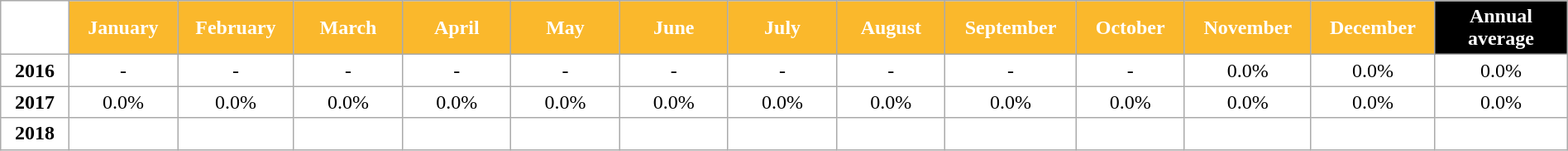<table class="wikitable" style="width:100%; margin:auto; background:#ffffff;">
<tr>
<th style="background:#FFFFFF; color:#FFFFFF;" width="35px"></th>
<th style="background:#FAB82C; color:#FFFFFF;" width="60px">January</th>
<th style="background:#FAB82C; color:#FFFFFF;" width="60px">February</th>
<th style="background:#FAB82C; color:#FFFFFF;" width="60px">March</th>
<th style="background:#FAB82C; color:#FFFFFF;" width="60px">April</th>
<th style="background:#FAB82C; color:#FFFFFF;" width="60px">May</th>
<th style="background:#FAB82C; color:#FFFFFF;" width="60px">June</th>
<th style="background:#FAB82C; color:#FFFFFF;" width="60px">July</th>
<th style="background:#FAB82C; color:#FFFFFF;" width="60px">August</th>
<th style="background:#FAB82C; color:#FFFFFF;" width="60px">September</th>
<th style="background:#FAB82C; color:#FFFFFF;" width="60px">October</th>
<th style="background:#FAB82C; color:#FFFFFF;" width="60px">November</th>
<th style="background:#FAB82C; color:#FFFFFF;" width="60px">December</th>
<th style="background:#000000; color:#FFFFFF;" width="75px">Annual average</th>
</tr>
<tr align="center">
<td><strong>2016</strong></td>
<td>-</td>
<td>-</td>
<td>-</td>
<td>-</td>
<td>-</td>
<td>-</td>
<td>-</td>
<td>-</td>
<td>-</td>
<td>-</td>
<td>0.0%</td>
<td>0.0%</td>
<td>0.0%</td>
</tr>
<tr align="center">
<td><strong>2017</strong></td>
<td>0.0%</td>
<td>0.0%</td>
<td>0.0%</td>
<td>0.0%</td>
<td>0.0%</td>
<td>0.0%</td>
<td>0.0%</td>
<td>0.0%</td>
<td>0.0%</td>
<td>0.0%</td>
<td>0.0%</td>
<td>0.0%</td>
<td>0.0%</td>
</tr>
<tr align="center">
<td><strong>2018</strong></td>
<td></td>
<td></td>
<td></td>
<td></td>
<td></td>
<td></td>
<td></td>
<td></td>
<td></td>
<td></td>
<td></td>
<td></td>
<td></td>
</tr>
</table>
